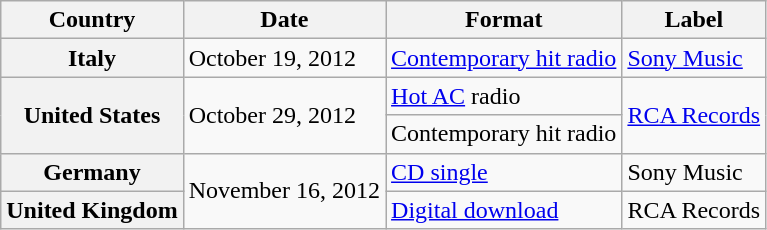<table class="wikitable plainrowheaders">
<tr>
<th>Country</th>
<th>Date</th>
<th>Format</th>
<th>Label</th>
</tr>
<tr>
<th scope="row">Italy</th>
<td>October 19, 2012</td>
<td><a href='#'>Contemporary hit radio</a></td>
<td><a href='#'>Sony Music</a></td>
</tr>
<tr>
<th scope="row" rowspan="2">United States</th>
<td rowspan="2">October 29, 2012</td>
<td><a href='#'>Hot AC</a> radio</td>
<td rowspan="2"><a href='#'>RCA Records</a></td>
</tr>
<tr>
<td>Contemporary hit radio</td>
</tr>
<tr>
<th scope="row">Germany</th>
<td rowspan="2">November 16, 2012</td>
<td><a href='#'>CD single</a></td>
<td>Sony Music</td>
</tr>
<tr>
<th scope="row">United Kingdom</th>
<td><a href='#'>Digital download</a></td>
<td>RCA Records</td>
</tr>
</table>
